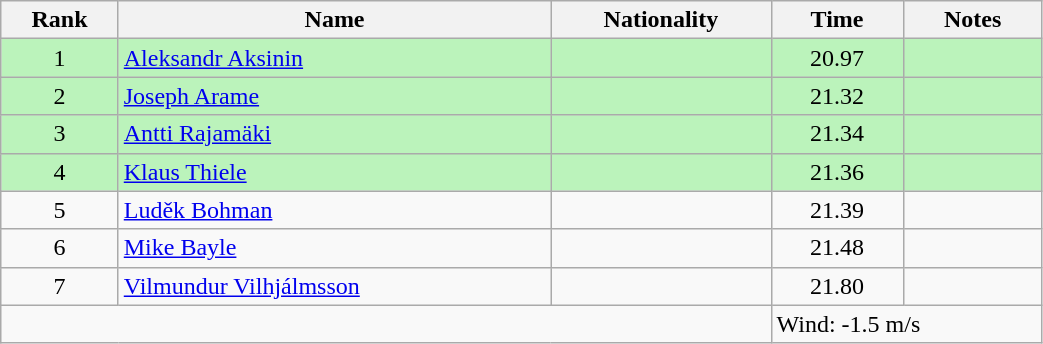<table class="wikitable sortable" style="text-align:center;width: 55%">
<tr>
<th>Rank</th>
<th>Name</th>
<th>Nationality</th>
<th>Time</th>
<th>Notes</th>
</tr>
<tr bgcolor=bbf3bb>
<td>1</td>
<td align=left><a href='#'>Aleksandr Aksinin</a></td>
<td align=left></td>
<td>20.97</td>
<td></td>
</tr>
<tr bgcolor=bbf3bb>
<td>2</td>
<td align=left><a href='#'>Joseph Arame</a></td>
<td align=left></td>
<td>21.32</td>
<td></td>
</tr>
<tr bgcolor=bbf3bb>
<td>3</td>
<td align=left><a href='#'>Antti Rajamäki</a></td>
<td align=left></td>
<td>21.34</td>
<td></td>
</tr>
<tr bgcolor=bbf3bb>
<td>4</td>
<td align=left><a href='#'>Klaus Thiele</a></td>
<td align=left></td>
<td>21.36</td>
<td></td>
</tr>
<tr>
<td>5</td>
<td align=left><a href='#'>Luděk Bohman</a></td>
<td align=left></td>
<td>21.39</td>
<td></td>
</tr>
<tr>
<td>6</td>
<td align=left><a href='#'>Mike Bayle</a></td>
<td align=left></td>
<td>21.48</td>
<td></td>
</tr>
<tr>
<td>7</td>
<td align=left><a href='#'>Vilmundur Vilhjálmsson</a></td>
<td align=left></td>
<td>21.80</td>
<td></td>
</tr>
<tr class="sortbottom">
<td colspan="3"></td>
<td colspan="2" style="text-align:left;">Wind: -1.5 m/s</td>
</tr>
</table>
